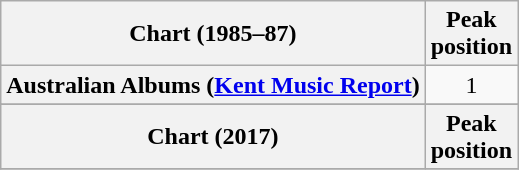<table class="wikitable sortable plainrowheaders" style="text-align:center">
<tr>
<th scope="col">Chart (1985–87)</th>
<th scope="col">Peak<br>position</th>
</tr>
<tr>
<th scope="row">Australian Albums (<a href='#'>Kent Music Report</a>)</th>
<td>1</td>
</tr>
<tr>
</tr>
<tr>
</tr>
<tr>
<th scope="col">Chart (2017)</th>
<th scope="col">Peak<br>position</th>
</tr>
<tr>
</tr>
</table>
